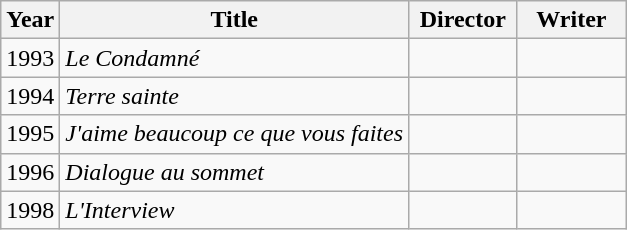<table class="wikitable">
<tr>
<th>Year</th>
<th>Title</th>
<th width=65>Director</th>
<th width=65>Writer</th>
</tr>
<tr>
<td>1993</td>
<td><em>Le Condamné</em></td>
<td></td>
<td></td>
</tr>
<tr>
<td>1994</td>
<td><em>Terre sainte</em></td>
<td></td>
<td></td>
</tr>
<tr>
<td>1995</td>
<td><em>J'aime beaucoup ce que vous faites</em></td>
<td></td>
<td></td>
</tr>
<tr>
<td>1996</td>
<td><em>Dialogue au sommet</em></td>
<td></td>
<td></td>
</tr>
<tr>
<td>1998</td>
<td><em>L'Interview</em></td>
<td></td>
<td></td>
</tr>
</table>
